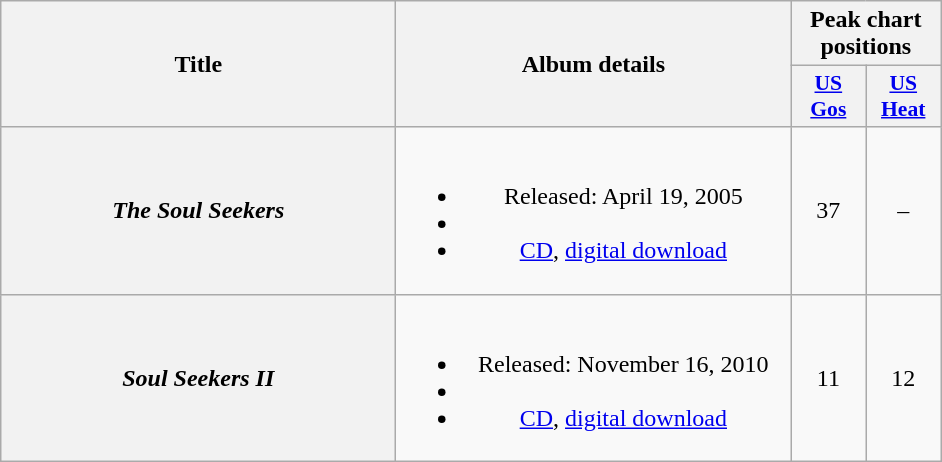<table class="wikitable plainrowheaders" style="text-align:center;">
<tr>
<th scope="col" rowspan="2" style="width:16em;">Title</th>
<th scope="col" rowspan="2" style="width:16em;">Album details</th>
<th scope="col" colspan="2">Peak chart positions</th>
</tr>
<tr>
<th style="width:3em; font-size:90%"><a href='#'>US<br>Gos</a></th>
<th style="width:3em; font-size:90%"><a href='#'>US<br>Heat</a></th>
</tr>
<tr>
<th scope="row"><em>The Soul Seekers</em></th>
<td><br><ul><li>Released: April 19, 2005</li><li></li><li><a href='#'>CD</a>, <a href='#'>digital download</a></li></ul></td>
<td>37</td>
<td>–</td>
</tr>
<tr>
<th scope="row"><em>Soul Seekers II</em></th>
<td><br><ul><li>Released: November 16, 2010</li><li></li><li><a href='#'>CD</a>, <a href='#'>digital download</a></li></ul></td>
<td>11</td>
<td>12</td>
</tr>
</table>
